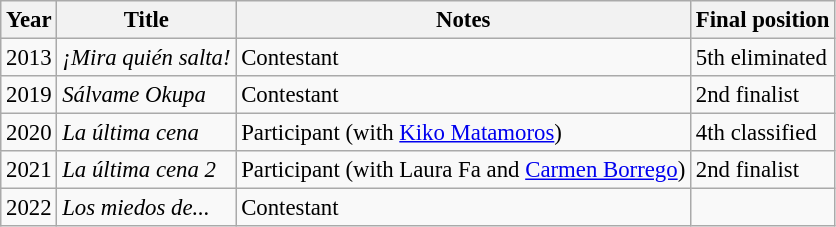<table class="wikitable" style="font-size:95%;">
<tr>
<th>Year</th>
<th>Title</th>
<th>Notes</th>
<th>Final position</th>
</tr>
<tr>
<td>2013</td>
<td><em>¡Mira quién salta!</em></td>
<td>Contestant</td>
<td>5th eliminated</td>
</tr>
<tr>
<td>2019</td>
<td><em>Sálvame Okupa</em></td>
<td>Contestant</td>
<td>2nd finalist</td>
</tr>
<tr>
<td>2020</td>
<td><em>La última cena</em></td>
<td>Participant (with <a href='#'>Kiko Matamoros</a>)</td>
<td>4th classified</td>
</tr>
<tr>
<td>2021</td>
<td><em>La última cena 2</em></td>
<td>Participant (with Laura Fa and <a href='#'>Carmen Borrego</a>)</td>
<td>2nd finalist</td>
</tr>
<tr>
<td>2022</td>
<td><em>Los miedos de...</em></td>
<td>Contestant</td>
<td></td>
</tr>
</table>
